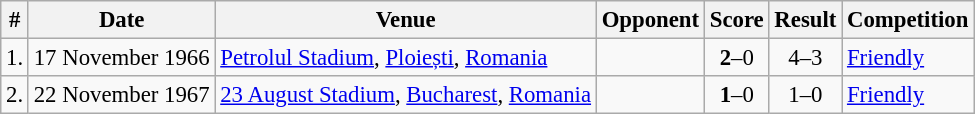<table class="wikitable" style="font-size: 95%;">
<tr>
<th>#</th>
<th>Date</th>
<th>Venue</th>
<th>Opponent</th>
<th>Score</th>
<th>Result</th>
<th>Competition</th>
</tr>
<tr>
<td>1.</td>
<td>17 November 1966</td>
<td><a href='#'>Petrolul Stadium</a>, <a href='#'>Ploiești</a>, <a href='#'>Romania</a></td>
<td></td>
<td align="center"><strong>2</strong>–0</td>
<td align="center">4–3</td>
<td><a href='#'>Friendly</a></td>
</tr>
<tr>
<td>2.</td>
<td>22 November 1967</td>
<td><a href='#'>23 August Stadium</a>, <a href='#'>Bucharest</a>, <a href='#'>Romania</a></td>
<td></td>
<td align="center"><strong>1</strong>–0</td>
<td align="center">1–0</td>
<td><a href='#'>Friendly</a></td>
</tr>
</table>
